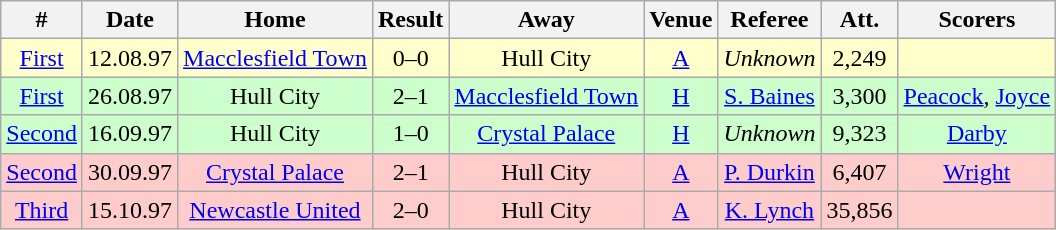<table class="wikitable " style="font-size:100%; text-align:center">
<tr>
<th>#</th>
<th>Date</th>
<th>Home</th>
<th>Result</th>
<th>Away</th>
<th>Venue</th>
<th>Referee</th>
<th>Att.</th>
<th>Scorers</th>
</tr>
<tr style="background: #FFFFCC;">
<td><a href='#'>First</a></td>
<td>12.08.97</td>
<td><a href='#'>Macclesfield Town</a></td>
<td>0–0</td>
<td>Hull City</td>
<td><a href='#'>A</a></td>
<td><em>Unknown</em></td>
<td>2,249</td>
<td></td>
</tr>
<tr style="background: #CCFFCC;">
<td><a href='#'>First</a></td>
<td>26.08.97</td>
<td>Hull City</td>
<td>2–1</td>
<td><a href='#'>Macclesfield Town</a></td>
<td><a href='#'>H</a></td>
<td><a href='#'>S. Baines</a></td>
<td>3,300</td>
<td><a href='#'>Peacock</a>, <a href='#'>Joyce</a></td>
</tr>
<tr style="background: #CCFFCC;">
<td><a href='#'>Second</a></td>
<td>16.09.97</td>
<td>Hull City</td>
<td>1–0</td>
<td><a href='#'>Crystal Palace</a></td>
<td><a href='#'>H</a></td>
<td><em>Unknown</em></td>
<td>9,323</td>
<td><a href='#'>Darby</a></td>
</tr>
<tr style="background: #FFCCCC;">
<td><a href='#'>Second</a></td>
<td>30.09.97</td>
<td><a href='#'>Crystal Palace</a></td>
<td>2–1</td>
<td>Hull City</td>
<td><a href='#'>A</a></td>
<td><a href='#'>P. Durkin</a></td>
<td>6,407</td>
<td><a href='#'>Wright</a></td>
</tr>
<tr style="background: #FFCCCC;">
<td><a href='#'>Third</a></td>
<td>15.10.97</td>
<td><a href='#'>Newcastle United</a></td>
<td>2–0</td>
<td>Hull City</td>
<td><a href='#'>A</a></td>
<td><a href='#'>K. Lynch</a></td>
<td>35,856</td>
<td></td>
</tr>
</table>
